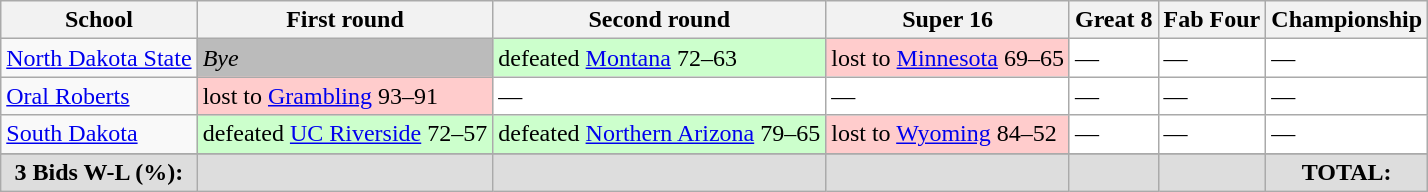<table class="sortable wikitable" style="white-space:nowrap; font-size:100%;">
<tr>
<th>School</th>
<th>First round</th>
<th>Second round</th>
<th>Super 16</th>
<th>Great 8</th>
<th>Fab Four</th>
<th>Championship</th>
</tr>
<tr>
<td><a href='#'>North Dakota State</a></td>
<td style="background:#bbb;"><em>Bye</em></td>
<td style="background:#cfc;">defeated <a href='#'>Montana</a> 72–63</td>
<td style="background:#fcc;">lost to <a href='#'>Minnesota</a> 69–65</td>
<td style="background:#fff;">—</td>
<td style="background:#fff;">—</td>
<td style="background:#fff;">—</td>
</tr>
<tr>
<td><a href='#'>Oral Roberts</a></td>
<td style="background:#fcc;">lost to <a href='#'>Grambling</a> 93–91</td>
<td style="background:#fff;">—</td>
<td style="background:#fff;">—</td>
<td style="background:#fff;">—</td>
<td style="background:#fff;">—</td>
<td style="background:#fff;">—</td>
</tr>
<tr>
<td><a href='#'>South Dakota</a></td>
<td style="background:#cfc;">defeated <a href='#'>UC Riverside</a> 72–57</td>
<td style="background:#cfc;">defeated <a href='#'>Northern Arizona</a> 79–65</td>
<td style="background:#fcc;">lost to <a href='#'>Wyoming</a> 84–52</td>
<td style="background:#fff;">—</td>
<td style="background:#fff;">—</td>
<td style="background:#fff;">—</td>
</tr>
<tr>
</tr>
<tr class="sortbottom" style="text-align:center; background:#ddd;">
<td><strong>3 Bids W-L (%):</strong></td>
<td></td>
<td></td>
<td></td>
<td></td>
<td></td>
<td><strong>TOTAL:</strong> </td>
</tr>
</table>
